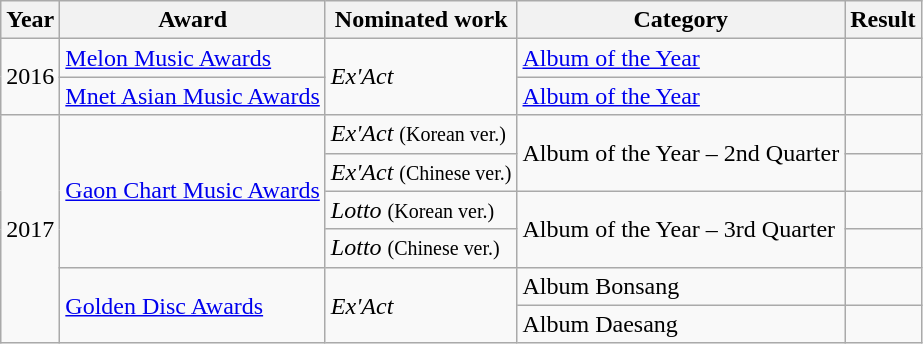<table class="wikitable">
<tr>
<th>Year</th>
<th>Award</th>
<th>Nominated work</th>
<th>Category</th>
<th>Result</th>
</tr>
<tr>
<td rowspan="2">2016</td>
<td><a href='#'>Melon Music Awards</a></td>
<td rowspan="2"><em>Ex'Act</em></td>
<td><a href='#'>Album of the Year</a></td>
<td></td>
</tr>
<tr>
<td><a href='#'>Mnet Asian Music Awards</a></td>
<td><a href='#'>Album of the Year</a></td>
<td></td>
</tr>
<tr>
<td rowspan="6">2017</td>
<td rowspan="4"><a href='#'>Gaon Chart Music Awards</a></td>
<td><em>Ex'Act</em> <small>(Korean ver.)</small></td>
<td rowspan="2">Album of the Year – 2nd Quarter</td>
<td></td>
</tr>
<tr>
<td><em>Ex'Act</em> <small>(Chinese ver.)</small></td>
<td></td>
</tr>
<tr>
<td><em>Lotto</em> <small>(Korean ver.)</small></td>
<td rowspan="2">Album of the Year – 3rd Quarter</td>
<td></td>
</tr>
<tr>
<td><em>Lotto</em> <small>(Chinese ver.)</small></td>
<td></td>
</tr>
<tr>
<td rowspan="2"><a href='#'>Golden Disc Awards</a></td>
<td rowspan="2"><em>Ex'Act</em></td>
<td>Album Bonsang</td>
<td></td>
</tr>
<tr>
<td>Album Daesang</td>
<td></td>
</tr>
</table>
